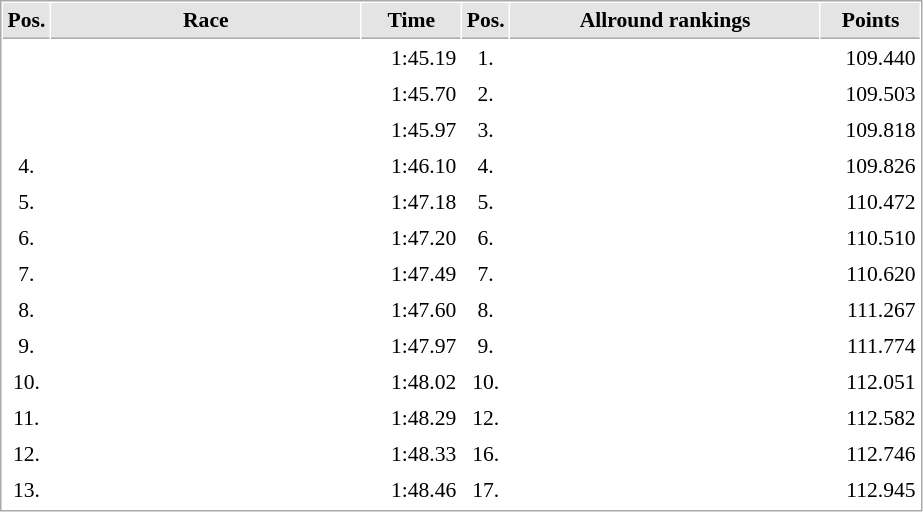<table cellspacing="1" cellpadding="3" style="border:1px solid #AAAAAA;font-size:90%">
<tr bgcolor="#E4E4E4">
<th style="border-bottom:1px solid #AAAAAA" width=10>Pos.</th>
<th style="border-bottom:1px solid #AAAAAA" width=200>Race</th>
<th style="border-bottom:1px solid #AAAAAA" width=60>Time</th>
<th style="border-bottom:1px solid #AAAAAA" width=10>Pos.</th>
<th style="border-bottom:1px solid #AAAAAA" width=200>Allround rankings</th>
<th style="border-bottom:1px solid #AAAAAA" width=60>Points</th>
</tr>
<tr>
<td align="center"></td>
<td></td>
<td align="right">1:45.19</td>
<td align="center">1.</td>
<td></td>
<td align="right">109.440</td>
</tr>
<tr>
<td align="center"></td>
<td></td>
<td align="right">1:45.70</td>
<td align="center">2.</td>
<td></td>
<td align="right">109.503</td>
</tr>
<tr>
<td align="center"></td>
<td></td>
<td align="right">1:45.97</td>
<td align="center">3.</td>
<td></td>
<td align="right">109.818</td>
</tr>
<tr>
<td align="center">4.</td>
<td></td>
<td align="right">1:46.10</td>
<td align="center">4.</td>
<td></td>
<td align="right">109.826</td>
</tr>
<tr>
<td align="center">5.</td>
<td></td>
<td align="right">1:47.18</td>
<td align="center">5.</td>
<td></td>
<td align="right">110.472</td>
</tr>
<tr>
<td align="center">6.</td>
<td></td>
<td align="right">1:47.20</td>
<td align="center">6.</td>
<td></td>
<td align="right">110.510</td>
</tr>
<tr>
<td align="center">7.</td>
<td></td>
<td align="right">1:47.49</td>
<td align="center">7.</td>
<td></td>
<td align="right">110.620</td>
</tr>
<tr>
<td align="center">8.</td>
<td></td>
<td align="right">1:47.60</td>
<td align="center">8.</td>
<td></td>
<td align="right">111.267</td>
</tr>
<tr>
<td align="center">9.</td>
<td></td>
<td align="right">1:47.97</td>
<td align="center">9.</td>
<td></td>
<td align="right">111.774</td>
</tr>
<tr>
<td align="center">10.</td>
<td></td>
<td align="right">1:48.02</td>
<td align="center">10.</td>
<td></td>
<td align="right">112.051</td>
</tr>
<tr>
<td align="center">11.</td>
<td></td>
<td align="right">1:48.29</td>
<td align="center">12.</td>
<td></td>
<td align="right">112.582</td>
</tr>
<tr>
<td align="center">12.</td>
<td></td>
<td align="right">1:48.33</td>
<td align="center">16.</td>
<td></td>
<td align="right">112.746</td>
</tr>
<tr>
<td align="center">13.</td>
<td></td>
<td align="right">1:48.46</td>
<td align="center">17.</td>
<td></td>
<td align="right">112.945</td>
</tr>
<tr>
</tr>
</table>
